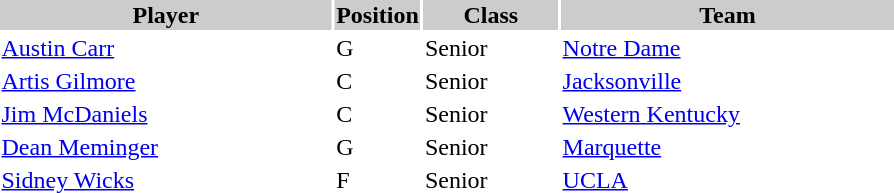<table style="width:600px" "border:'1' 'solid' 'gray'">
<tr>
<th bgcolor="#CCCCCC" style="width:40%">Player</th>
<th bgcolor="#CCCCCC" style="width:4%">Position</th>
<th bgcolor="#CCCCCC" style="width:16%">Class</th>
<th bgcolor="#CCCCCC" style="width:40%">Team</th>
</tr>
<tr>
<td><a href='#'>Austin Carr</a></td>
<td>G</td>
<td>Senior</td>
<td><a href='#'>Notre Dame</a></td>
</tr>
<tr>
<td><a href='#'>Artis Gilmore</a></td>
<td>C</td>
<td>Senior</td>
<td><a href='#'>Jacksonville</a></td>
</tr>
<tr>
<td><a href='#'>Jim McDaniels</a></td>
<td>C</td>
<td>Senior</td>
<td><a href='#'>Western Kentucky</a></td>
</tr>
<tr>
<td><a href='#'>Dean Meminger</a></td>
<td>G</td>
<td>Senior</td>
<td><a href='#'>Marquette</a></td>
</tr>
<tr>
<td><a href='#'>Sidney Wicks</a></td>
<td>F</td>
<td>Senior</td>
<td><a href='#'>UCLA</a></td>
</tr>
</table>
